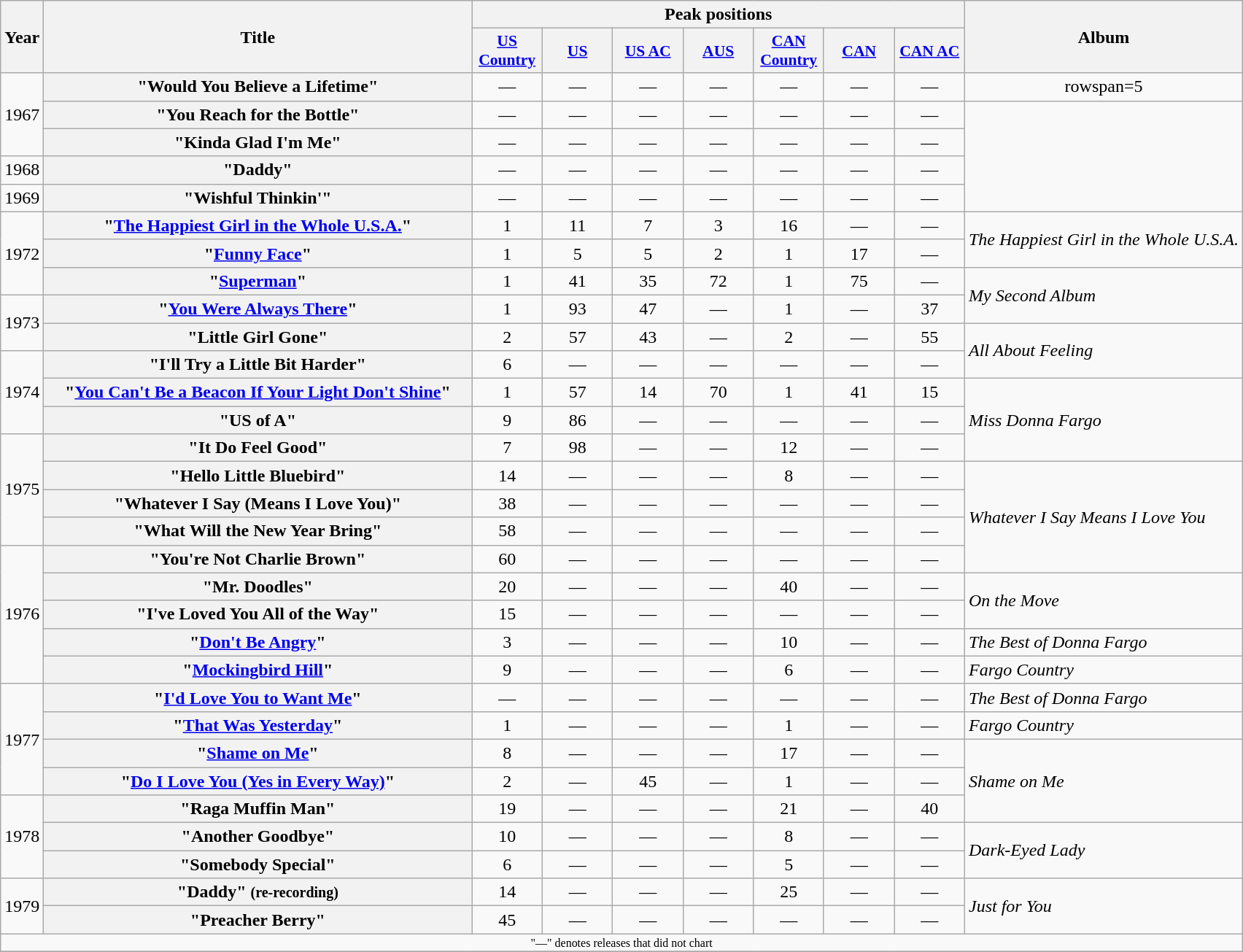<table class="wikitable plainrowheaders" style=text-align:center;>
<tr>
<th scope="col" rowspan="2">Year</th>
<th scope="col" rowspan="2" style="width:24em;">Title</th>
<th scope="col" colspan="7">Peak positions</th>
<th scope="col" rowspan="2">Album</th>
</tr>
<tr>
<th style="width:4em;font-size:90%;"><a href='#'>US Country</a><br></th>
<th style="width:4em;font-size:90%;"><a href='#'>US</a><br></th>
<th style="width:4em;font-size:90%;"><a href='#'>US AC</a><br></th>
<th style="width:4em;font-size:90%;"><a href='#'>AUS</a><br></th>
<th style="width:4em;font-size:90%;"><a href='#'>CAN Country</a><br></th>
<th style="width:4em;font-size:90%;"><a href='#'>CAN</a><br></th>
<th style="width:4em;font-size:90%;"><a href='#'>CAN AC</a><br></th>
</tr>
<tr>
<td rowspan=3>1967</td>
<th scope="row">"Would You Believe a Lifetime"</th>
<td>—</td>
<td>—</td>
<td>—</td>
<td>—</td>
<td>—</td>
<td>—</td>
<td>—</td>
<td>rowspan=5 </td>
</tr>
<tr>
<th scope="row">"You Reach for the Bottle"</th>
<td>—</td>
<td>—</td>
<td>—</td>
<td>—</td>
<td>—</td>
<td>—</td>
<td>—</td>
</tr>
<tr>
<th scope="row">"Kinda Glad I'm Me"</th>
<td>—</td>
<td>—</td>
<td>—</td>
<td>—</td>
<td>—</td>
<td>—</td>
<td>—</td>
</tr>
<tr>
<td>1968</td>
<th scope="row">"Daddy"</th>
<td>—</td>
<td>—</td>
<td>—</td>
<td>—</td>
<td>—</td>
<td>—</td>
<td>—</td>
</tr>
<tr>
<td>1969</td>
<th scope="row">"Wishful Thinkin'"</th>
<td>—</td>
<td>—</td>
<td>—</td>
<td>—</td>
<td>—</td>
<td>—</td>
<td>—</td>
</tr>
<tr>
<td rowspan=3>1972</td>
<th scope="row">"<a href='#'>The Happiest Girl in the Whole U.S.A.</a>"</th>
<td>1</td>
<td>11</td>
<td>7</td>
<td>3</td>
<td>16</td>
<td>—</td>
<td>—</td>
<td align=left rowspan=2><em>The Happiest Girl in the Whole U.S.A.</em></td>
</tr>
<tr>
<th scope="row">"<a href='#'>Funny Face</a>"</th>
<td>1</td>
<td>5</td>
<td>5</td>
<td>2</td>
<td>1</td>
<td>17</td>
<td>—</td>
</tr>
<tr>
<th scope="row">"<a href='#'>Superman</a>"</th>
<td>1</td>
<td>41</td>
<td>35</td>
<td>72</td>
<td>1</td>
<td>75</td>
<td>—</td>
<td align=left rowspan=2><em>My Second Album</em></td>
</tr>
<tr>
<td rowspan=2>1973</td>
<th scope="row">"<a href='#'>You Were Always There</a>"</th>
<td>1</td>
<td>93</td>
<td>47</td>
<td>—</td>
<td>1</td>
<td>—</td>
<td>37</td>
</tr>
<tr>
<th scope="row">"Little Girl Gone"</th>
<td>2</td>
<td>57</td>
<td>43</td>
<td>—</td>
<td>2</td>
<td>—</td>
<td>55</td>
<td align=left rowspan=2><em>All About Feeling</em></td>
</tr>
<tr>
<td rowspan=3>1974</td>
<th scope="row">"I'll Try a Little Bit Harder"</th>
<td>6</td>
<td>—</td>
<td>—</td>
<td>—</td>
<td>—</td>
<td>—</td>
<td>—</td>
</tr>
<tr>
<th scope="row">"<a href='#'>You Can't Be a Beacon If Your Light Don't Shine</a>"</th>
<td>1</td>
<td>57</td>
<td>14</td>
<td>70</td>
<td>1</td>
<td>41</td>
<td>15</td>
<td align=left rowspan=3><em>Miss Donna Fargo</em></td>
</tr>
<tr>
<th scope="row">"US of A"</th>
<td>9</td>
<td>86</td>
<td>—</td>
<td>—</td>
<td>—</td>
<td>—</td>
<td>—</td>
</tr>
<tr>
<td rowspan=4>1975</td>
<th scope="row">"It Do Feel Good"</th>
<td>7</td>
<td>98</td>
<td>—</td>
<td>—</td>
<td>12</td>
<td>—</td>
<td>—</td>
</tr>
<tr>
<th scope="row">"Hello Little Bluebird"</th>
<td>14</td>
<td>—</td>
<td>—</td>
<td>—</td>
<td>8</td>
<td>—</td>
<td>—</td>
<td align=left rowspan=4><em>Whatever I Say Means I Love You</em></td>
</tr>
<tr>
<th scope="row">"Whatever I Say (Means I Love You)"</th>
<td>38</td>
<td>—</td>
<td>—</td>
<td>—</td>
<td>—</td>
<td>—</td>
<td>—</td>
</tr>
<tr>
<th scope="row">"What Will the New Year Bring"</th>
<td>58</td>
<td>—</td>
<td>—</td>
<td>—</td>
<td>—</td>
<td>—</td>
<td>—</td>
</tr>
<tr>
<td rowspan=5>1976</td>
<th scope="row">"You're Not Charlie Brown"</th>
<td>60</td>
<td>—</td>
<td>—</td>
<td>—</td>
<td>—</td>
<td>—</td>
<td>—</td>
</tr>
<tr>
<th scope="row">"Mr. Doodles"</th>
<td>20</td>
<td>—</td>
<td>—</td>
<td>—</td>
<td>40</td>
<td>—</td>
<td>—</td>
<td align=left rowspan=2><em>On the Move</em></td>
</tr>
<tr>
<th scope="row">"I've Loved You All of the Way"</th>
<td>15</td>
<td>—</td>
<td>—</td>
<td>—</td>
<td>—</td>
<td>—</td>
<td>—</td>
</tr>
<tr>
<th scope="row">"<a href='#'>Don't Be Angry</a>"</th>
<td>3</td>
<td>—</td>
<td>—</td>
<td>—</td>
<td>10</td>
<td>—</td>
<td>—</td>
<td align=left><em>The Best of Donna Fargo</em></td>
</tr>
<tr>
<th scope="row">"<a href='#'>Mockingbird Hill</a>"</th>
<td>9</td>
<td>—</td>
<td>—</td>
<td>—</td>
<td>6</td>
<td>—</td>
<td>—</td>
<td align=left><em>Fargo Country</em></td>
</tr>
<tr>
<td rowspan=4>1977</td>
<th scope="row">"<a href='#'>I'd Love You to Want Me</a>"</th>
<td>—</td>
<td>—</td>
<td>—</td>
<td>—</td>
<td>—</td>
<td>—</td>
<td>—</td>
<td align=left><em>The Best of Donna Fargo</em></td>
</tr>
<tr>
<th scope="row">"<a href='#'>That Was Yesterday</a>"</th>
<td>1</td>
<td>—</td>
<td>—</td>
<td>—</td>
<td>1</td>
<td>—</td>
<td>—</td>
<td align=left><em>Fargo Country</em></td>
</tr>
<tr>
<th scope="row">"<a href='#'>Shame on Me</a>"</th>
<td>8</td>
<td>—</td>
<td>—</td>
<td>—</td>
<td>17</td>
<td>—</td>
<td>—</td>
<td align=left rowspan=3><em>Shame on Me</em></td>
</tr>
<tr>
<th scope="row">"<a href='#'>Do I Love You (Yes in Every Way)</a>"</th>
<td>2</td>
<td>—</td>
<td>45</td>
<td>—</td>
<td>1</td>
<td>—</td>
<td>—</td>
</tr>
<tr>
<td rowspan=3>1978</td>
<th scope="row">"Raga Muffin Man"</th>
<td>19</td>
<td>—</td>
<td>—</td>
<td>—</td>
<td>21</td>
<td>—</td>
<td>40</td>
</tr>
<tr>
<th scope="row">"Another Goodbye"</th>
<td>10</td>
<td>—</td>
<td>—</td>
<td>—</td>
<td>8</td>
<td>—</td>
<td>—</td>
<td align=left rowspan=2><em>Dark-Eyed Lady</em></td>
</tr>
<tr>
<th scope="row">"Somebody Special"</th>
<td>6</td>
<td>—</td>
<td>—</td>
<td>—</td>
<td>5</td>
<td>—</td>
<td>—</td>
</tr>
<tr>
<td rowspan=2>1979</td>
<th scope="row">"Daddy" <small>(re-recording)</small></th>
<td>14</td>
<td>—</td>
<td>—</td>
<td>—</td>
<td>25</td>
<td>—</td>
<td>—</td>
<td align=left rowspan=2><em>Just for You</em></td>
</tr>
<tr>
<th scope="row">"Preacher Berry"</th>
<td>45</td>
<td>—</td>
<td>—</td>
<td>—</td>
<td>—</td>
<td>—</td>
<td>—</td>
</tr>
<tr>
<td colspan="10" style="font-size:8pt">"—" denotes releases that did not chart</td>
</tr>
<tr>
</tr>
</table>
